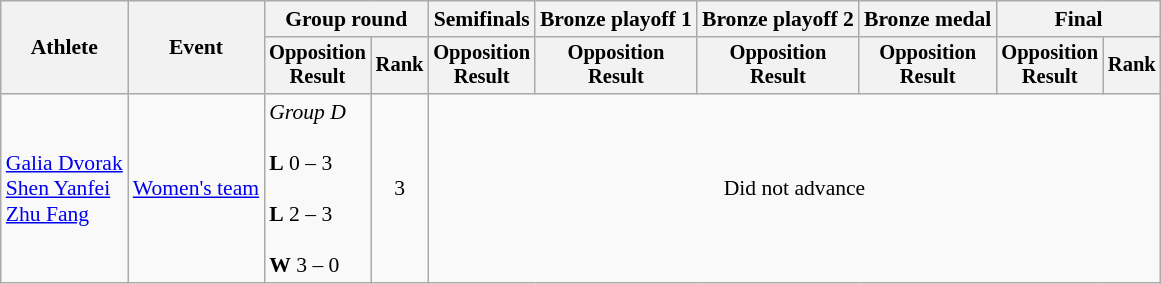<table class="wikitable" style="font-size:90%;">
<tr>
<th rowspan="2">Athlete</th>
<th rowspan="2">Event</th>
<th colspan="2">Group round</th>
<th>Semifinals</th>
<th>Bronze playoff 1</th>
<th>Bronze playoff 2</th>
<th>Bronze medal</th>
<th colspan=2>Final</th>
</tr>
<tr style="font-size:95%">
<th>Opposition<br>Result</th>
<th>Rank</th>
<th>Opposition<br>Result</th>
<th>Opposition<br>Result</th>
<th>Opposition<br>Result</th>
<th>Opposition<br>Result</th>
<th>Opposition<br>Result</th>
<th>Rank</th>
</tr>
<tr align=center>
<td align=left><a href='#'>Galia Dvorak</a><br><a href='#'>Shen Yanfei</a> <br><a href='#'>Zhu Fang</a></td>
<td align=left><a href='#'>Women's team</a></td>
<td align=left><em>Group D</em><br><br><strong>L</strong> 0 – 3<br><br><strong>L</strong> 2 – 3<br><br><strong>W</strong> 3 – 0</td>
<td>3</td>
<td colspan=6>Did not advance</td>
</tr>
</table>
